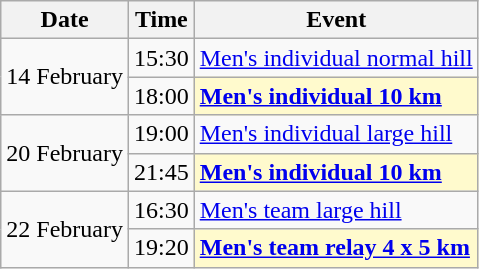<table class=wikitable>
<tr>
<th>Date</th>
<th>Time</th>
<th>Event</th>
</tr>
<tr>
<td rowspan=2>14 February</td>
<td>15:30</td>
<td><a href='#'>Men's individual normal hill</a></td>
</tr>
<tr>
<td>18:00</td>
<td style=background:lemonchiffon><strong><a href='#'>Men's individual 10 km</a></strong></td>
</tr>
<tr>
<td rowspan=2>20 February</td>
<td>19:00</td>
<td><a href='#'>Men's individual large hill</a></td>
</tr>
<tr>
<td>21:45</td>
<td style=background:lemonchiffon><strong><a href='#'>Men's individual 10 km</a></strong></td>
</tr>
<tr>
<td rowspan=2>22 February</td>
<td>16:30</td>
<td><a href='#'>Men's team large hill</a></td>
</tr>
<tr>
<td>19:20</td>
<td style=background:lemonchiffon><strong><a href='#'>Men's team relay 4 x 5 km</a></strong></td>
</tr>
</table>
